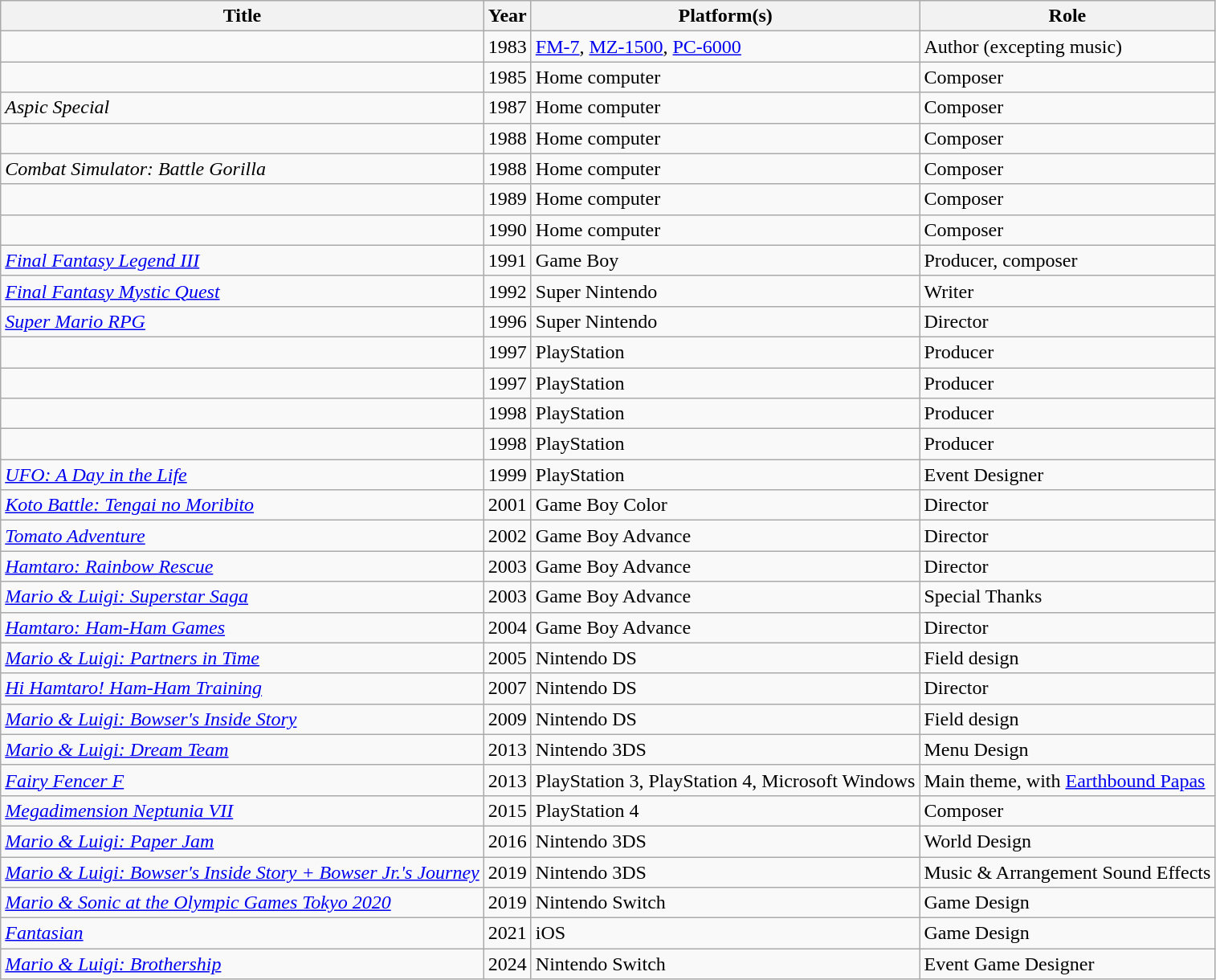<table class="wikitable" border="1">
<tr>
<th>Title</th>
<th>Year</th>
<th>Platform(s)</th>
<th>Role</th>
</tr>
<tr>
<td></td>
<td>1983</td>
<td><a href='#'>FM-7</a>, <a href='#'>MZ-1500</a>, <a href='#'>PC-6000</a></td>
<td>Author (excepting music)</td>
</tr>
<tr>
<td></td>
<td>1985</td>
<td>Home computer</td>
<td>Composer</td>
</tr>
<tr>
<td><em>Aspic Special</em></td>
<td>1987</td>
<td>Home computer</td>
<td>Composer</td>
</tr>
<tr>
<td></td>
<td>1988</td>
<td>Home computer</td>
<td>Composer</td>
</tr>
<tr>
<td><em>Combat Simulator: Battle Gorilla</em></td>
<td>1988</td>
<td>Home computer</td>
<td>Composer</td>
</tr>
<tr>
<td></td>
<td>1989</td>
<td>Home computer</td>
<td>Composer</td>
</tr>
<tr>
<td></td>
<td>1990</td>
<td>Home computer</td>
<td>Composer</td>
</tr>
<tr>
<td><em><a href='#'>Final Fantasy Legend III</a></em></td>
<td>1991</td>
<td>Game Boy</td>
<td>Producer, composer</td>
</tr>
<tr>
<td><em><a href='#'>Final Fantasy Mystic Quest</a></em></td>
<td>1992</td>
<td>Super Nintendo</td>
<td>Writer</td>
</tr>
<tr>
<td><em><a href='#'>Super Mario RPG</a></em></td>
<td>1996</td>
<td>Super Nintendo</td>
<td>Director</td>
</tr>
<tr>
<td></td>
<td>1997</td>
<td>PlayStation</td>
<td>Producer</td>
</tr>
<tr>
<td></td>
<td>1997</td>
<td>PlayStation</td>
<td>Producer</td>
</tr>
<tr>
<td></td>
<td>1998</td>
<td>PlayStation</td>
<td>Producer</td>
</tr>
<tr>
<td></td>
<td>1998</td>
<td>PlayStation</td>
<td>Producer</td>
</tr>
<tr>
<td><em><a href='#'>UFO: A Day in the Life</a></em></td>
<td>1999</td>
<td>PlayStation</td>
<td>Event Designer</td>
</tr>
<tr>
<td><em><a href='#'>Koto Battle: Tengai no Moribito</a></em></td>
<td>2001</td>
<td>Game Boy Color</td>
<td>Director</td>
</tr>
<tr>
<td><em><a href='#'>Tomato Adventure</a></em></td>
<td>2002</td>
<td>Game Boy Advance</td>
<td>Director</td>
</tr>
<tr>
<td><em><a href='#'>Hamtaro: Rainbow Rescue</a></em></td>
<td>2003</td>
<td>Game Boy Advance</td>
<td>Director</td>
</tr>
<tr>
<td><em><a href='#'>Mario & Luigi: Superstar Saga</a></em></td>
<td>2003</td>
<td>Game Boy Advance</td>
<td>Special Thanks</td>
</tr>
<tr>
<td><em><a href='#'>Hamtaro: Ham-Ham Games</a></em></td>
<td>2004</td>
<td>Game Boy Advance</td>
<td>Director</td>
</tr>
<tr>
<td><em><a href='#'>Mario & Luigi: Partners in Time</a></em></td>
<td>2005</td>
<td>Nintendo DS</td>
<td>Field design</td>
</tr>
<tr>
<td><em><a href='#'>Hi Hamtaro! Ham-Ham Training</a></em></td>
<td>2007</td>
<td>Nintendo DS</td>
<td>Director</td>
</tr>
<tr>
<td><em><a href='#'>Mario & Luigi: Bowser's Inside Story</a></em></td>
<td>2009</td>
<td>Nintendo DS</td>
<td>Field design</td>
</tr>
<tr>
<td><em><a href='#'>Mario & Luigi: Dream Team</a></em></td>
<td>2013</td>
<td>Nintendo 3DS</td>
<td>Menu Design</td>
</tr>
<tr>
<td><em><a href='#'>Fairy Fencer F</a></em></td>
<td>2013</td>
<td>PlayStation 3, PlayStation 4, Microsoft Windows</td>
<td>Main theme, with <a href='#'>Earthbound Papas</a></td>
</tr>
<tr>
<td><em><a href='#'>Megadimension Neptunia VII</a></em></td>
<td>2015</td>
<td>PlayStation 4</td>
<td>Composer</td>
</tr>
<tr>
<td><em><a href='#'>Mario & Luigi: Paper Jam</a></em></td>
<td>2016</td>
<td>Nintendo 3DS</td>
<td>World Design</td>
</tr>
<tr>
<td><em><a href='#'>Mario & Luigi: Bowser's Inside Story + Bowser Jr.'s Journey</a></em></td>
<td>2019</td>
<td>Nintendo 3DS</td>
<td>Music & Arrangement Sound Effects</td>
</tr>
<tr>
<td><em><a href='#'>Mario & Sonic at the Olympic Games Tokyo 2020</a></em></td>
<td>2019</td>
<td>Nintendo Switch</td>
<td>Game Design</td>
</tr>
<tr>
<td><em><a href='#'>Fantasian</a></em></td>
<td>2021</td>
<td>iOS</td>
<td>Game Design</td>
</tr>
<tr>
<td><em><a href='#'>Mario & Luigi: Brothership</a></em></td>
<td>2024</td>
<td>Nintendo Switch</td>
<td>Event Game Designer</td>
</tr>
</table>
